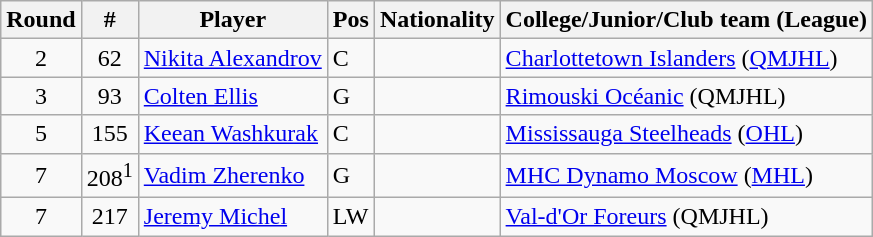<table class="wikitable">
<tr>
<th>Round</th>
<th>#</th>
<th>Player</th>
<th>Pos</th>
<th>Nationality</th>
<th>College/Junior/Club team (League)</th>
</tr>
<tr>
<td style="text-align:center;">2</td>
<td style="text-align:center;">62</td>
<td><a href='#'>Nikita Alexandrov</a></td>
<td>C</td>
<td></td>
<td><a href='#'>Charlottetown Islanders</a> (<a href='#'>QMJHL</a>)</td>
</tr>
<tr>
<td style="text-align:center;">3</td>
<td style="text-align:center;">93</td>
<td><a href='#'>Colten Ellis</a></td>
<td>G</td>
<td></td>
<td><a href='#'>Rimouski Océanic</a> (QMJHL)</td>
</tr>
<tr>
<td style="text-align:center;">5</td>
<td style="text-align:center;">155</td>
<td><a href='#'>Keean Washkurak</a></td>
<td>C</td>
<td></td>
<td><a href='#'>Mississauga Steelheads</a> (<a href='#'>OHL</a>)</td>
</tr>
<tr>
<td style="text-align:center;">7</td>
<td style="text-align:center;">208<sup>1</sup></td>
<td><a href='#'>Vadim Zherenko</a></td>
<td>G</td>
<td></td>
<td><a href='#'>MHC Dynamo Moscow</a> (<a href='#'>MHL</a>)</td>
</tr>
<tr>
<td style="text-align:center;">7</td>
<td style="text-align:center;">217</td>
<td><a href='#'>Jeremy Michel</a></td>
<td>LW</td>
<td></td>
<td><a href='#'>Val-d'Or Foreurs</a> (QMJHL)</td>
</tr>
</table>
